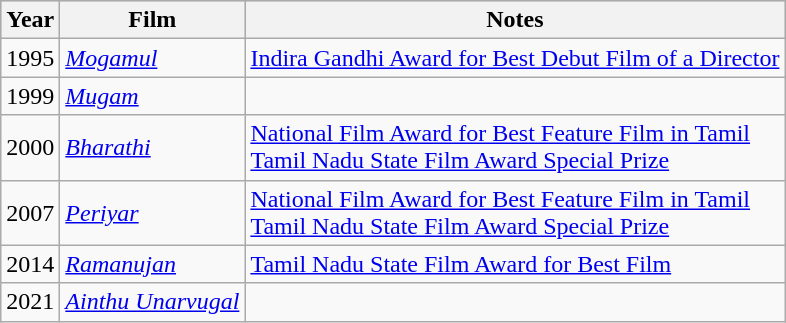<table class="wikitable">
<tr style="background:#ccc; text-align:center;">
<th>Year</th>
<th>Film</th>
<th>Notes</th>
</tr>
<tr>
<td>1995</td>
<td><em><a href='#'>Mogamul</a></em></td>
<td><a href='#'>Indira Gandhi Award for Best Debut Film of a Director</a></td>
</tr>
<tr>
<td>1999</td>
<td><em><a href='#'>Mugam</a></em></td>
<td></td>
</tr>
<tr>
<td>2000</td>
<td><em><a href='#'>Bharathi</a></em></td>
<td><a href='#'>National Film Award for Best Feature Film in Tamil</a><br><a href='#'>Tamil Nadu State Film Award Special Prize</a></td>
</tr>
<tr>
<td>2007</td>
<td><em><a href='#'>Periyar</a></em></td>
<td><a href='#'>National Film Award for Best Feature Film in Tamil</a><br><a href='#'>Tamil Nadu State Film Award Special Prize</a></td>
</tr>
<tr>
<td>2014</td>
<td><em><a href='#'>Ramanujan</a></em></td>
<td><a href='#'>Tamil Nadu State Film Award for Best Film</a></td>
</tr>
<tr>
<td>2021</td>
<td><em><a href='#'>Ainthu Unarvugal</a></em></td>
<td></td>
</tr>
</table>
